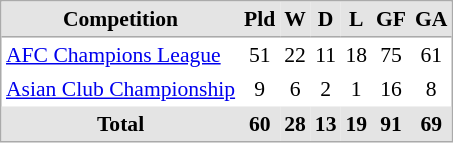<table align=left cellspacing="0" cellpadding="3" style="border:1px solid #AAAAAA;font-size:90%">
<tr bgcolor="#E4E4E4">
<th style="border-bottom:1px solid #AAAAAA">Competition</th>
<th style="border-bottom:1px solid #AAAAAA" align="center">Pld</th>
<th style="border-bottom:1px solid #AAAAAA" align="center">W</th>
<th style="border-bottom:1px solid #AAAAAA" align="center">D</th>
<th style="border-bottom:1px solid #AAAAAA" align="center">L</th>
<th style="border-bottom:1px solid #AAAAAA" align="center">GF</th>
<th style="border-bottom:1px solid #AAAAAA" align="center">GA</th>
</tr>
<tr>
<td><a href='#'>AFC Champions League</a></td>
<td align="center">51</td>
<td align="center">22</td>
<td align="center">11</td>
<td align="center">18</td>
<td align="center">75</td>
<td align="center">61</td>
</tr>
<tr>
<td><a href='#'>Asian Club Championship</a></td>
<td align="center">9</td>
<td align="center">6</td>
<td align="center">2</td>
<td align="center">1</td>
<td align="center">16</td>
<td align="center">8</td>
</tr>
<tr>
</tr>
<tr style="background:#E4E4E4;">
<th ! colspan="1"  align="centre">Total</th>
<th>60</th>
<th>28</th>
<th>13</th>
<th>19</th>
<th>91</th>
<th>69</th>
</tr>
<tr>
</tr>
</table>
